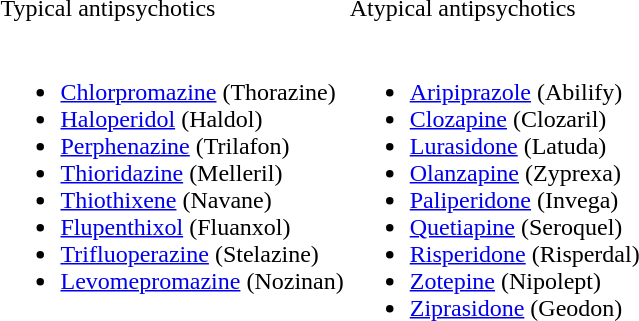<table>
<tr style="border-spacing: 2px; border: 0px solid white; vertical-align: top;">
<td>Typical antipsychotics</td>
<td>Atypical antipsychotics</td>
</tr>
<tr style="vertical-align: top;">
<td><br><ul><li><a href='#'>Chlorpromazine</a> (Thorazine)</li><li><a href='#'>Haloperidol</a> (Haldol)</li><li><a href='#'>Perphenazine</a> (Trilafon)</li><li><a href='#'>Thioridazine</a> (Melleril)</li><li><a href='#'>Thiothixene</a> (Navane)</li><li><a href='#'>Flupenthixol</a> (Fluanxol)</li><li><a href='#'>Trifluoperazine</a> (Stelazine)</li><li><a href='#'>Levomepromazine</a> (Nozinan)</li></ul></td>
<td><br><ul><li><a href='#'>Aripiprazole</a> (Abilify)</li><li><a href='#'>Clozapine</a> (Clozaril)</li><li><a href='#'>Lurasidone</a> (Latuda)</li><li><a href='#'>Olanzapine</a> (Zyprexa)</li><li><a href='#'>Paliperidone</a> (Invega)</li><li><a href='#'>Quetiapine</a> (Seroquel)</li><li><a href='#'>Risperidone</a> (Risperdal)</li><li><a href='#'>Zotepine</a> (Nipolept)</li><li><a href='#'>Ziprasidone</a> (Geodon)</li></ul></td>
</tr>
</table>
